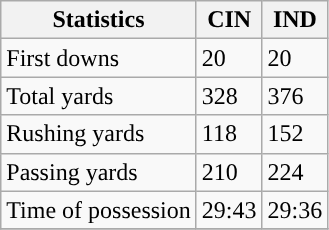<table class="wikitable">
<tr>
<th>Statistics</th>
<th>CIN</th>
<th>IND</th>
</tr>
<tr>
<td>First downs</td>
<td>20</td>
<td>20</td>
</tr>
<tr>
<td>Total yards</td>
<td>328</td>
<td>376</td>
</tr>
<tr>
<td>Rushing yards</td>
<td>118</td>
<td>152</td>
</tr>
<tr>
<td>Passing yards</td>
<td>210</td>
<td>224</td>
</tr>
<tr>
<td>Time of possession</td>
<td>29:43</td>
<td>29:36</td>
</tr>
<tr>
</tr>
</table>
